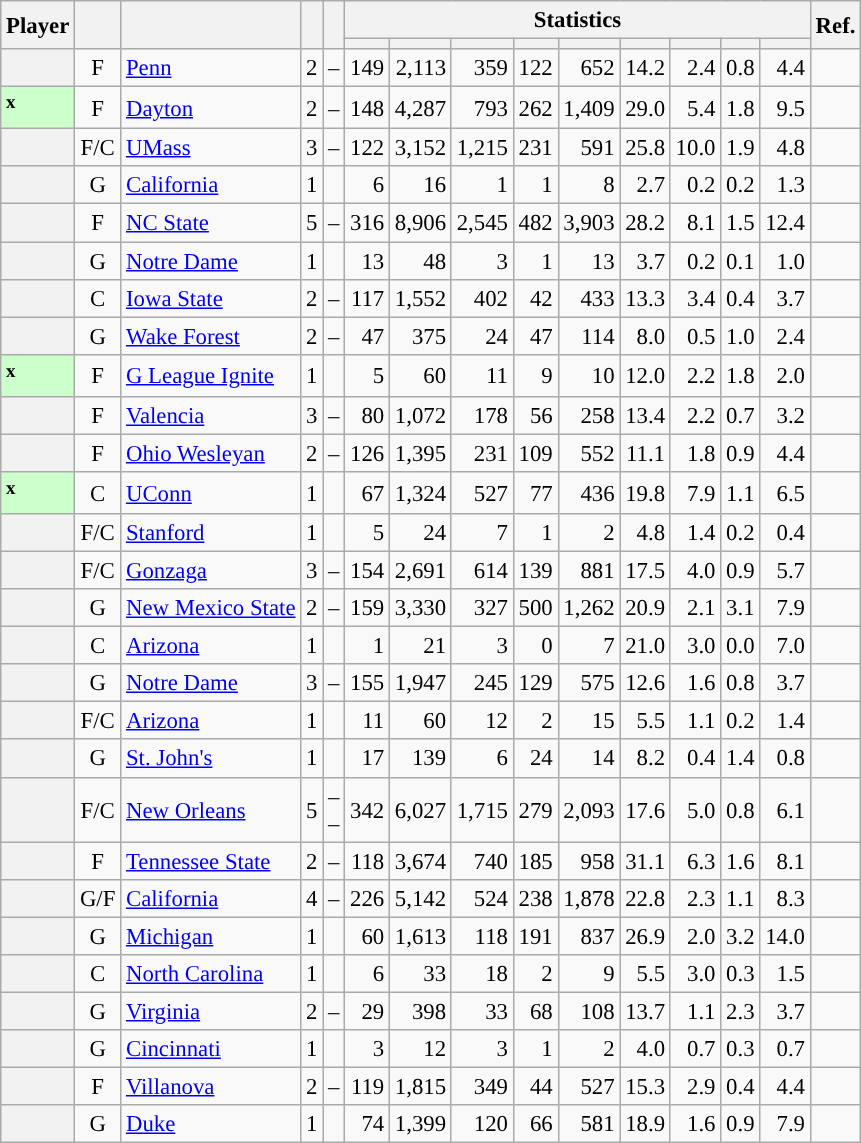<table class="wikitable sortable" style="font-size:95%; text-align:right;">
<tr>
<th scope=col rowspan="2">Player</th>
<th scope=col rowspan="2"></th>
<th scope=col rowspan="2"></th>
<th scope=col rowspan="2"></th>
<th scope=col rowspan="2"></th>
<th scope=colgroup colspan="9">Statistics</th>
<th scope=col rowspan="2">Ref.</th>
</tr>
<tr>
<th scope=col></th>
<th scope=col></th>
<th scope=col></th>
<th scope=col></th>
<th scope=col></th>
<th scope=col></th>
<th scope=col></th>
<th scope=col></th>
<th scope=col></th>
</tr>
<tr>
<th scope=row style="text-align:left;"></th>
<td align="center">F</td>
<td align="left"><a href='#'>Penn</a></td>
<td align="center">2</td>
<td align="center">–</td>
<td>149</td>
<td>2,113</td>
<td>359</td>
<td>122</td>
<td>652</td>
<td>14.2</td>
<td>2.4</td>
<td>0.8</td>
<td>4.4</td>
<td align=center></td>
</tr>
<tr>
<th scope=row style="text-align:left; background-color:#CCFFCC;"><sup>x</sup></th>
<td align="center">F</td>
<td align="left"><a href='#'>Dayton</a></td>
<td align="center">2</td>
<td align="center">–</td>
<td>148</td>
<td>4,287</td>
<td>793</td>
<td>262</td>
<td>1,409</td>
<td>29.0</td>
<td>5.4</td>
<td>1.8</td>
<td>9.5</td>
<td align=center></td>
</tr>
<tr>
<th scope=row style="text-align:left;"></th>
<td align="center">F/C</td>
<td align="left"><a href='#'>UMass</a></td>
<td align="center">3</td>
<td align="center">–</td>
<td>122</td>
<td>3,152</td>
<td>1,215</td>
<td>231</td>
<td>591</td>
<td>25.8</td>
<td>10.0</td>
<td>1.9</td>
<td>4.8</td>
<td align=center></td>
</tr>
<tr>
<th scope=row style="text-align:left;"></th>
<td align="center">G</td>
<td align="left"><a href='#'>California</a></td>
<td align="center">1</td>
<td align="center"></td>
<td>6</td>
<td>16</td>
<td>1</td>
<td>1</td>
<td>8</td>
<td>2.7</td>
<td>0.2</td>
<td>0.2</td>
<td>1.3</td>
<td align=center></td>
</tr>
<tr>
<th scope=row style="text-align:left;"></th>
<td align="center">F</td>
<td align="left"><a href='#'>NC State</a></td>
<td align="center">5</td>
<td align="center">–</td>
<td>316</td>
<td>8,906</td>
<td>2,545</td>
<td>482</td>
<td>3,903</td>
<td>28.2</td>
<td>8.1</td>
<td>1.5</td>
<td>12.4</td>
<td align=center></td>
</tr>
<tr>
<th scope=row style="text-align:left;"></th>
<td align="center">G</td>
<td align="left"><a href='#'>Notre Dame</a></td>
<td align="center">1</td>
<td align="center"></td>
<td>13</td>
<td>48</td>
<td>3</td>
<td>1</td>
<td>13</td>
<td>3.7</td>
<td>0.2</td>
<td>0.1</td>
<td>1.0</td>
<td align=center></td>
</tr>
<tr>
<th scope=row style="text-align:left;"></th>
<td align="center">C</td>
<td align="left"><a href='#'>Iowa State</a></td>
<td align="center">2</td>
<td align="center">–</td>
<td>117</td>
<td>1,552</td>
<td>402</td>
<td>42</td>
<td>433</td>
<td>13.3</td>
<td>3.4</td>
<td>0.4</td>
<td>3.7</td>
<td align=center></td>
</tr>
<tr>
<th scope=row style="text-align:left;"></th>
<td align="center">G</td>
<td align="left"><a href='#'>Wake Forest</a></td>
<td align="center">2</td>
<td align="center">–</td>
<td>47</td>
<td>375</td>
<td>24</td>
<td>47</td>
<td>114</td>
<td>8.0</td>
<td>0.5</td>
<td>1.0</td>
<td>2.4</td>
<td align=center></td>
</tr>
<tr>
<th scope=row style="text-align:left; background-color:#CCFFCC;"><sup>x</sup></th>
<td align="center">F</td>
<td align="left"><a href='#'>G League Ignite</a></td>
<td align="center">1</td>
<td align="center"></td>
<td>5</td>
<td>60</td>
<td>11</td>
<td>9</td>
<td>10</td>
<td>12.0</td>
<td>2.2</td>
<td>1.8</td>
<td>2.0</td>
<td align=center></td>
</tr>
<tr>
<th scope=row style="text-align:left;"></th>
<td align="center">F</td>
<td align="left"> <a href='#'>Valencia</a></td>
<td align="center">3</td>
<td align="center">–</td>
<td>80</td>
<td>1,072</td>
<td>178</td>
<td>56</td>
<td>258</td>
<td>13.4</td>
<td>2.2</td>
<td>0.7</td>
<td>3.2</td>
<td align=center></td>
</tr>
<tr>
<th scope=row style="text-align:left;"></th>
<td align="center">F</td>
<td align="left"><a href='#'>Ohio Wesleyan</a></td>
<td align="center">2</td>
<td align="center">–</td>
<td>126</td>
<td>1,395</td>
<td>231</td>
<td>109</td>
<td>552</td>
<td>11.1</td>
<td>1.8</td>
<td>0.9</td>
<td>4.4</td>
<td align=center></td>
</tr>
<tr>
<th scope=row style="text-align:left; background-color:#CCFFCC;"><sup>x</sup></th>
<td align="center">C</td>
<td align="left"><a href='#'>UConn</a></td>
<td align="center">1</td>
<td align="center"></td>
<td>67</td>
<td>1,324</td>
<td>527</td>
<td>77</td>
<td>436</td>
<td>19.8</td>
<td>7.9</td>
<td>1.1</td>
<td>6.5</td>
<td align=center></td>
</tr>
<tr>
<th scope=row style="text-align:left;"></th>
<td align="center">F/C</td>
<td align="left"><a href='#'>Stanford</a></td>
<td align="center">1</td>
<td align="center"></td>
<td>5</td>
<td>24</td>
<td>7</td>
<td>1</td>
<td>2</td>
<td>4.8</td>
<td>1.4</td>
<td>0.2</td>
<td>0.4</td>
<td align=center></td>
</tr>
<tr>
<th scope=row style="text-align:left;"></th>
<td align="center">F/C</td>
<td align="left"><a href='#'>Gonzaga</a></td>
<td align="center">3</td>
<td align="center">–</td>
<td>154</td>
<td>2,691</td>
<td>614</td>
<td>139</td>
<td>881</td>
<td>17.5</td>
<td>4.0</td>
<td>0.9</td>
<td>5.7</td>
<td align=center></td>
</tr>
<tr>
<th scope=row style="text-align:left;"></th>
<td align="center">G</td>
<td align="left"><a href='#'>New Mexico State</a></td>
<td align="center">2</td>
<td align="center">–</td>
<td>159</td>
<td>3,330</td>
<td>327</td>
<td>500</td>
<td>1,262</td>
<td>20.9</td>
<td>2.1</td>
<td>3.1</td>
<td>7.9</td>
<td align=center></td>
</tr>
<tr>
<th scope=row style="text-align:left;"></th>
<td align="center">C</td>
<td align="left"><a href='#'>Arizona</a></td>
<td align="center">1</td>
<td align="center"></td>
<td>1</td>
<td>21</td>
<td>3</td>
<td>0</td>
<td>7</td>
<td>21.0</td>
<td>3.0</td>
<td>0.0</td>
<td>7.0</td>
<td align=center></td>
</tr>
<tr>
<th scope=row style="text-align:left;"></th>
<td align="center">G</td>
<td align="left"><a href='#'>Notre Dame</a></td>
<td align="center">3</td>
<td align="center">–</td>
<td>155</td>
<td>1,947</td>
<td>245</td>
<td>129</td>
<td>575</td>
<td>12.6</td>
<td>1.6</td>
<td>0.8</td>
<td>3.7</td>
<td align=center></td>
</tr>
<tr>
<th scope=row style="text-align:left;"></th>
<td align="center">F/C</td>
<td align="left"><a href='#'>Arizona</a></td>
<td align="center">1</td>
<td align="center"></td>
<td>11</td>
<td>60</td>
<td>12</td>
<td>2</td>
<td>15</td>
<td>5.5</td>
<td>1.1</td>
<td>0.2</td>
<td>1.4</td>
<td align=center></td>
</tr>
<tr>
<th scope=row style="text-align:left;"></th>
<td align="center">G</td>
<td align="left"><a href='#'>St. John's</a></td>
<td align="center">1</td>
<td align="center"></td>
<td>17</td>
<td>139</td>
<td>6</td>
<td>24</td>
<td>14</td>
<td>8.2</td>
<td>0.4</td>
<td>1.4</td>
<td>0.8</td>
<td align=center></td>
</tr>
<tr>
<th scope=row style="text-align:left;"></th>
<td align="center">F/C</td>
<td align="left"><a href='#'>New Orleans</a></td>
<td align="center">5</td>
<td align="center">–<br>–</td>
<td>342</td>
<td>6,027</td>
<td>1,715</td>
<td>279</td>
<td>2,093</td>
<td>17.6</td>
<td>5.0</td>
<td>0.8</td>
<td>6.1</td>
<td align=center></td>
</tr>
<tr>
<th scope=row style="text-align:left;"></th>
<td align="center">F</td>
<td align="left"><a href='#'>Tennessee State</a></td>
<td align="center">2</td>
<td align="center">–</td>
<td>118</td>
<td>3,674</td>
<td>740</td>
<td>185</td>
<td>958</td>
<td>31.1</td>
<td>6.3</td>
<td>1.6</td>
<td>8.1</td>
<td align=center></td>
</tr>
<tr>
<th scope=row style="text-align:left;"></th>
<td align="center">G/F</td>
<td align="left"><a href='#'>California</a></td>
<td align="center">4</td>
<td align="center">–</td>
<td>226</td>
<td>5,142</td>
<td>524</td>
<td>238</td>
<td>1,878</td>
<td>22.8</td>
<td>2.3</td>
<td>1.1</td>
<td>8.3</td>
<td align=center></td>
</tr>
<tr>
<th scope=row style="text-align:left;"></th>
<td align="center">G</td>
<td align="left"><a href='#'>Michigan</a></td>
<td align="center">1</td>
<td align="center"></td>
<td>60</td>
<td>1,613</td>
<td>118</td>
<td>191</td>
<td>837</td>
<td>26.9</td>
<td>2.0</td>
<td>3.2</td>
<td>14.0</td>
<td align=center></td>
</tr>
<tr>
<th scope=row style="text-align:left;"></th>
<td align="center">C</td>
<td align="left"><a href='#'>North Carolina</a></td>
<td align="center">1</td>
<td align="center"></td>
<td>6</td>
<td>33</td>
<td>18</td>
<td>2</td>
<td>9</td>
<td>5.5</td>
<td>3.0</td>
<td>0.3</td>
<td>1.5</td>
<td align=center></td>
</tr>
<tr>
<th scope=row style="text-align:left;"></th>
<td align="center">G</td>
<td align="left"><a href='#'>Virginia</a></td>
<td align="center">2</td>
<td align="center">–</td>
<td>29</td>
<td>398</td>
<td>33</td>
<td>68</td>
<td>108</td>
<td>13.7</td>
<td>1.1</td>
<td>2.3</td>
<td>3.7</td>
<td align=center></td>
</tr>
<tr>
<th scope=row style="text-align:left;"></th>
<td align="center">G</td>
<td align="left"><a href='#'>Cincinnati</a></td>
<td align="center">1</td>
<td align="center"></td>
<td>3</td>
<td>12</td>
<td>3</td>
<td>1</td>
<td>2</td>
<td>4.0</td>
<td>0.7</td>
<td>0.3</td>
<td>0.7</td>
<td align=center></td>
</tr>
<tr>
<th scope=row style="text-align:left;"></th>
<td align="center">F</td>
<td align="left"><a href='#'>Villanova</a></td>
<td align="center">2</td>
<td align="center">–</td>
<td>119</td>
<td>1,815</td>
<td>349</td>
<td>44</td>
<td>527</td>
<td>15.3</td>
<td>2.9</td>
<td>0.4</td>
<td>4.4</td>
<td align=center></td>
</tr>
<tr>
<th scope=row style="text-align:left;"></th>
<td align="center">G</td>
<td align="left"><a href='#'>Duke</a></td>
<td align="center">1</td>
<td align="center"></td>
<td>74</td>
<td>1,399</td>
<td>120</td>
<td>66</td>
<td>581</td>
<td>18.9</td>
<td>1.6</td>
<td>0.9</td>
<td>7.9</td>
<td align=center></td>
</tr>
</table>
